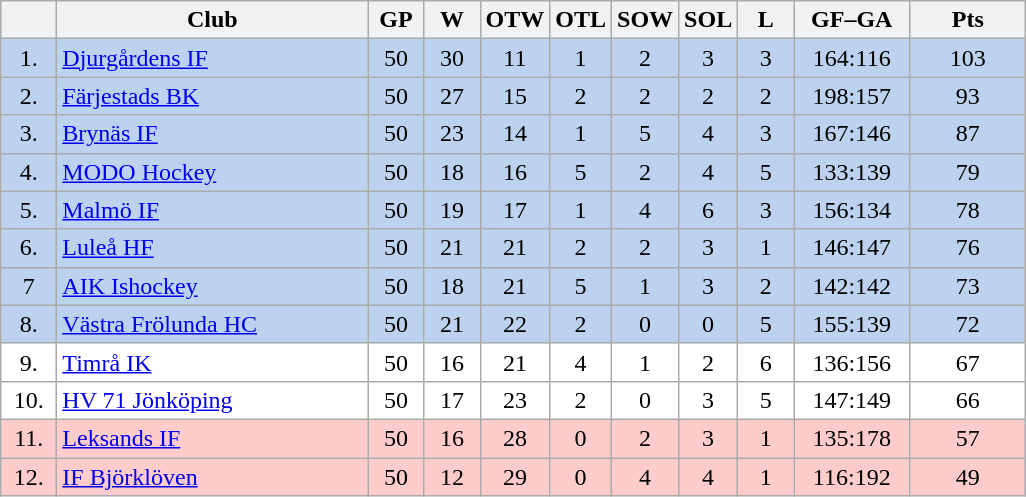<table class="wikitable">
<tr>
<th width="30"></th>
<th width="200">Club</th>
<th width="30">GP</th>
<th width="30">W</th>
<th width="30">OTW</th>
<th width="30">OTL</th>
<th width="30">SOW</th>
<th width="30">SOL</th>
<th width="30">L</th>
<th width="70">GF–GA</th>
<th width="70">Pts</th>
</tr>
<tr bgcolor="#BCD2EE" align="center">
<td>1.</td>
<td align="left"><a href='#'>Djurgårdens IF</a></td>
<td>50</td>
<td>30</td>
<td>11</td>
<td>1</td>
<td>2</td>
<td>3</td>
<td>3</td>
<td>164:116</td>
<td>103</td>
</tr>
<tr bgcolor="#BCD2EE" align="center">
<td>2.</td>
<td align="left"><a href='#'>Färjestads BK</a></td>
<td>50</td>
<td>27</td>
<td>15</td>
<td>2</td>
<td>2</td>
<td>2</td>
<td>2</td>
<td>198:157</td>
<td>93</td>
</tr>
<tr bgcolor="#BCD2EE" align="center">
<td>3.</td>
<td align="left"><a href='#'>Brynäs IF</a></td>
<td>50</td>
<td>23</td>
<td>14</td>
<td>1</td>
<td>5</td>
<td>4</td>
<td>3</td>
<td>167:146</td>
<td>87</td>
</tr>
<tr bgcolor="#BCD2EE" align="center">
<td>4.</td>
<td align="left"><a href='#'>MODO Hockey</a></td>
<td>50</td>
<td>18</td>
<td>16</td>
<td>5</td>
<td>2</td>
<td>4</td>
<td>5</td>
<td>133:139</td>
<td>79</td>
</tr>
<tr bgcolor="#BCD2EE" align="center">
<td>5.</td>
<td align="left"><a href='#'>Malmö IF</a></td>
<td>50</td>
<td>19</td>
<td>17</td>
<td>1</td>
<td>4</td>
<td>6</td>
<td>3</td>
<td>156:134</td>
<td>78</td>
</tr>
<tr bgcolor="#BCD2EE" align="center">
<td>6.</td>
<td align="left"><a href='#'>Luleå HF</a></td>
<td>50</td>
<td>21</td>
<td>21</td>
<td>2</td>
<td>2</td>
<td>3</td>
<td>1</td>
<td>146:147</td>
<td>76</td>
</tr>
<tr bgcolor="#BCD2EE" align="center">
<td>7</td>
<td align="left"><a href='#'>AIK Ishockey</a></td>
<td>50</td>
<td>18</td>
<td>21</td>
<td>5</td>
<td>1</td>
<td>3</td>
<td>2</td>
<td>142:142</td>
<td>73</td>
</tr>
<tr bgcolor="#BCD2EE" align="center">
<td>8.</td>
<td align="left"><a href='#'>Västra Frölunda HC</a></td>
<td>50</td>
<td>21</td>
<td>22</td>
<td>2</td>
<td>0</td>
<td>0</td>
<td>5</td>
<td>155:139</td>
<td>72</td>
</tr>
<tr bgcolor="#FFFFFF" align="center">
<td>9.</td>
<td align="left"><a href='#'>Timrå IK</a></td>
<td>50</td>
<td>16</td>
<td>21</td>
<td>4</td>
<td>1</td>
<td>2</td>
<td>6</td>
<td>136:156</td>
<td>67</td>
</tr>
<tr bgcolor="#FFFFFF" align="center">
<td>10.</td>
<td align="left"><a href='#'>HV 71 Jönköping</a></td>
<td>50</td>
<td>17</td>
<td>23</td>
<td>2</td>
<td>0</td>
<td>3</td>
<td>5</td>
<td>147:149</td>
<td>66</td>
</tr>
<tr bgcolor="#ffcccc" align="center">
<td>11.</td>
<td align="left"><a href='#'>Leksands IF</a></td>
<td>50</td>
<td>16</td>
<td>28</td>
<td>0</td>
<td>2</td>
<td>3</td>
<td>1</td>
<td>135:178</td>
<td>57</td>
</tr>
<tr bgcolor="#ffcccc" align="center">
<td>12.</td>
<td align="left"><a href='#'>IF Björklöven</a></td>
<td>50</td>
<td>12</td>
<td>29</td>
<td>0</td>
<td>4</td>
<td>4</td>
<td>1</td>
<td>116:192</td>
<td>49</td>
</tr>
</table>
